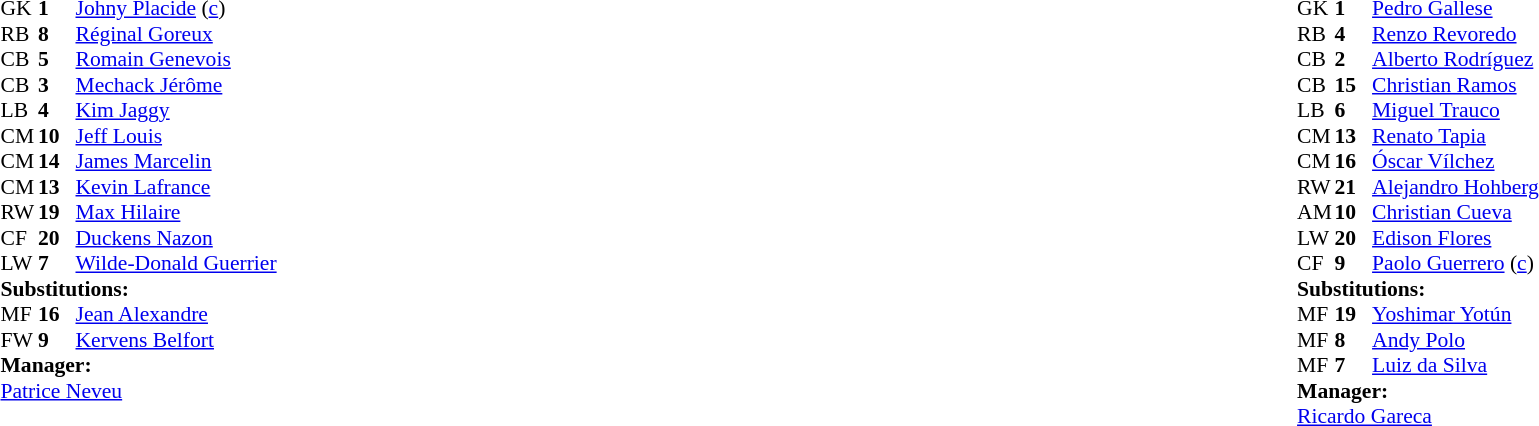<table style="width:100%">
<tr>
<td style="vertical-align:top; width:40%"><br><table style="font-size: 90%" cellspacing="0" cellpadding="0">
<tr>
<th width=25></th>
<th width=25></th>
</tr>
<tr>
<td>GK</td>
<td><strong>1</strong></td>
<td><a href='#'>Johny Placide</a> (<a href='#'>c</a>)</td>
</tr>
<tr>
<td>RB</td>
<td><strong>8</strong></td>
<td><a href='#'>Réginal Goreux</a></td>
</tr>
<tr>
<td>CB</td>
<td><strong>5</strong></td>
<td><a href='#'>Romain Genevois</a></td>
</tr>
<tr>
<td>CB</td>
<td><strong>3</strong></td>
<td><a href='#'>Mechack Jérôme</a></td>
</tr>
<tr>
<td>LB</td>
<td><strong>4</strong></td>
<td><a href='#'>Kim Jaggy</a></td>
</tr>
<tr>
<td>CM</td>
<td><strong>10</strong></td>
<td><a href='#'>Jeff Louis</a></td>
</tr>
<tr>
<td>CM</td>
<td><strong>14</strong></td>
<td><a href='#'>James Marcelin</a></td>
<td></td>
</tr>
<tr>
<td>CM</td>
<td><strong>13</strong></td>
<td><a href='#'>Kevin Lafrance</a></td>
</tr>
<tr>
<td>RW</td>
<td><strong>19</strong></td>
<td><a href='#'>Max Hilaire</a></td>
<td></td>
<td></td>
</tr>
<tr>
<td>CF</td>
<td><strong>20</strong></td>
<td><a href='#'>Duckens Nazon</a></td>
<td></td>
<td></td>
</tr>
<tr>
<td>LW</td>
<td><strong>7</strong></td>
<td><a href='#'>Wilde-Donald Guerrier</a></td>
</tr>
<tr>
<td colspan=3><strong>Substitutions:</strong></td>
</tr>
<tr>
<td>MF</td>
<td><strong>16</strong></td>
<td><a href='#'>Jean Alexandre</a></td>
<td></td>
<td></td>
</tr>
<tr>
<td>FW</td>
<td><strong>9</strong></td>
<td><a href='#'>Kervens Belfort</a></td>
<td></td>
<td></td>
</tr>
<tr>
<td colspan=3><strong>Manager:</strong></td>
</tr>
<tr>
<td colspan=4> <a href='#'>Patrice Neveu</a></td>
</tr>
</table>
</td>
<td valign="top"></td>
<td style="vertical-align:top; width:50%"><br><table cellspacing="0" cellpadding="0" style="font-size:90%; margin:auto">
<tr>
<th width=25></th>
<th width=25></th>
</tr>
<tr>
<td>GK</td>
<td><strong>1</strong></td>
<td><a href='#'>Pedro Gallese</a></td>
</tr>
<tr>
<td>RB</td>
<td><strong>4</strong></td>
<td><a href='#'>Renzo Revoredo</a></td>
</tr>
<tr>
<td>CB</td>
<td><strong>2</strong></td>
<td><a href='#'>Alberto Rodríguez</a></td>
<td></td>
</tr>
<tr>
<td>CB</td>
<td><strong>15</strong></td>
<td><a href='#'>Christian Ramos</a></td>
</tr>
<tr>
<td>LB</td>
<td><strong>6</strong></td>
<td><a href='#'>Miguel Trauco</a></td>
</tr>
<tr>
<td>CM</td>
<td><strong>13</strong></td>
<td><a href='#'>Renato Tapia</a></td>
</tr>
<tr>
<td>CM</td>
<td><strong>16</strong></td>
<td><a href='#'>Óscar Vílchez</a></td>
</tr>
<tr>
<td>RW</td>
<td><strong>21</strong></td>
<td><a href='#'>Alejandro Hohberg</a></td>
<td></td>
<td></td>
</tr>
<tr>
<td>AM</td>
<td><strong>10</strong></td>
<td><a href='#'>Christian Cueva</a></td>
<td></td>
<td></td>
</tr>
<tr>
<td>LW</td>
<td><strong>20</strong></td>
<td><a href='#'>Edison Flores</a></td>
<td></td>
<td></td>
</tr>
<tr>
<td>CF</td>
<td><strong>9</strong></td>
<td><a href='#'>Paolo Guerrero</a> (<a href='#'>c</a>)</td>
<td></td>
</tr>
<tr>
<td colspan=3><strong>Substitutions:</strong></td>
</tr>
<tr>
<td>MF</td>
<td><strong>19</strong></td>
<td><a href='#'>Yoshimar Yotún</a></td>
<td></td>
<td></td>
</tr>
<tr>
<td>MF</td>
<td><strong>8</strong></td>
<td><a href='#'>Andy Polo</a></td>
<td></td>
<td></td>
</tr>
<tr>
<td>MF</td>
<td><strong>7</strong></td>
<td><a href='#'>Luiz da Silva</a></td>
<td></td>
<td></td>
</tr>
<tr>
<td colspan=3><strong>Manager:</strong></td>
</tr>
<tr>
<td colspan=3> <a href='#'>Ricardo Gareca</a></td>
</tr>
</table>
</td>
</tr>
</table>
